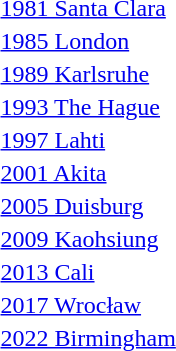<table>
<tr>
<td><a href='#'>1981 Santa Clara</a></td>
<td></td>
<td></td>
<td></td>
</tr>
<tr>
<td><a href='#'>1985 London</a></td>
<td></td>
<td></td>
<td></td>
</tr>
<tr>
<td><a href='#'>1989 Karlsruhe</a></td>
<td></td>
<td></td>
<td></td>
</tr>
<tr>
<td><a href='#'>1993 The Hague</a></td>
<td></td>
<td></td>
<td></td>
</tr>
<tr>
<td><a href='#'>1997 Lahti</a></td>
<td></td>
<td></td>
<td></td>
</tr>
<tr>
<td><a href='#'>2001 Akita</a></td>
<td></td>
<td></td>
<td></td>
</tr>
<tr>
<td><a href='#'>2005 Duisburg</a></td>
<td></td>
<td></td>
<td></td>
</tr>
<tr>
<td><a href='#'>2009 Kaohsiung</a></td>
<td></td>
<td></td>
<td></td>
</tr>
<tr>
<td><a href='#'>2013 Cali</a></td>
<td></td>
<td></td>
<td></td>
</tr>
<tr>
<td><a href='#'>2017 Wrocław</a></td>
<td></td>
<td></td>
<td></td>
</tr>
<tr>
<td><a href='#'>2022 Birmingham</a></td>
<td></td>
<td></td>
<td></td>
</tr>
</table>
